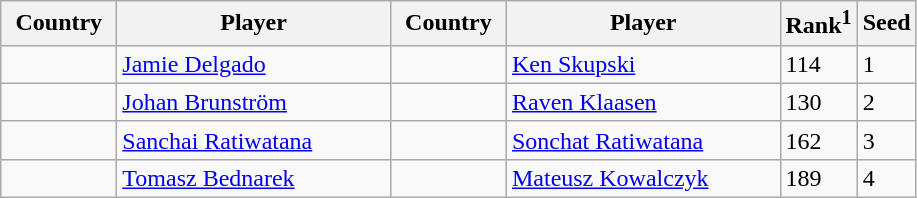<table class="sortable wikitable">
<tr>
<th width="70">Country</th>
<th width="175">Player</th>
<th width="70">Country</th>
<th width="175">Player</th>
<th>Rank<sup>1</sup></th>
<th>Seed</th>
</tr>
<tr>
<td></td>
<td><a href='#'>Jamie Delgado</a></td>
<td></td>
<td><a href='#'>Ken Skupski</a></td>
<td>114</td>
<td>1</td>
</tr>
<tr>
<td></td>
<td><a href='#'>Johan Brunström</a></td>
<td></td>
<td><a href='#'>Raven Klaasen</a></td>
<td>130</td>
<td>2</td>
</tr>
<tr>
<td></td>
<td><a href='#'>Sanchai Ratiwatana</a></td>
<td></td>
<td><a href='#'>Sonchat Ratiwatana</a></td>
<td>162</td>
<td>3</td>
</tr>
<tr>
<td></td>
<td><a href='#'>Tomasz Bednarek</a></td>
<td></td>
<td><a href='#'>Mateusz Kowalczyk</a></td>
<td>189</td>
<td>4</td>
</tr>
</table>
